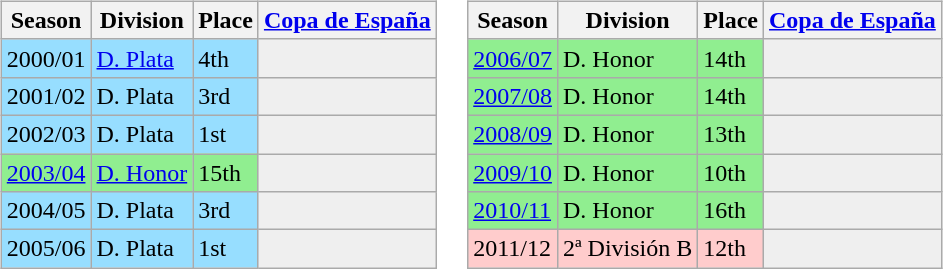<table>
<tr>
<td valign="top" width=0%><br><table class="wikitable">
<tr style="background:#f0f6fa;">
<th><strong>Season</strong></th>
<th><strong>Division</strong></th>
<th><strong>Place</strong></th>
<th><strong><a href='#'>Copa de España</a></strong></th>
</tr>
<tr>
<td style="background:#97DEFF;">2000/01</td>
<td style="background:#97DEFF;"><a href='#'>D. Plata</a></td>
<td style="background:#97DEFF;">4th</td>
<th style="background:#efefef;"></th>
</tr>
<tr>
<td style="background:#97DEFF;">2001/02</td>
<td style="background:#97DEFF;">D. Plata</td>
<td style="background:#97DEFF;">3rd</td>
<th style="background:#efefef;"></th>
</tr>
<tr>
<td style="background:#97DEFF;">2002/03</td>
<td style="background:#97DEFF;">D. Plata</td>
<td style="background:#97DEFF;">1st</td>
<th style="background:#efefef;"></th>
</tr>
<tr>
<td style="background:#90EE90;"><a href='#'>2003/04</a></td>
<td style="background:#90EE90;"><a href='#'>D. Honor</a></td>
<td style="background:#90EE90;">15th</td>
<th style="background:#efefef;"></th>
</tr>
<tr>
<td style="background:#97DEFF;">2004/05</td>
<td style="background:#97DEFF;">D. Plata</td>
<td style="background:#97DEFF;">3rd</td>
<th style="background:#efefef;"></th>
</tr>
<tr>
<td style="background:#97DEFF;">2005/06</td>
<td style="background:#97DEFF;">D. Plata</td>
<td style="background:#97DEFF;">1st</td>
<th style="background:#efefef;"></th>
</tr>
</table>
</td>
<td valign="top" width=0%><br><table class="wikitable">
<tr style="background:#f0f6fa;">
<th><strong>Season</strong></th>
<th><strong>Division</strong></th>
<th><strong>Place</strong></th>
<th><strong><a href='#'>Copa de España</a></strong></th>
</tr>
<tr>
<td style="background:#90EE90;"><a href='#'>2006/07</a></td>
<td style="background:#90EE90;">D. Honor</td>
<td style="background:#90EE90;">14th</td>
<th style="background:#efefef;"></th>
</tr>
<tr>
<td style="background:#90EE90;"><a href='#'>2007/08</a></td>
<td style="background:#90EE90;">D. Honor</td>
<td style="background:#90EE90;">14th</td>
<th style="background:#efefef;"></th>
</tr>
<tr>
<td style="background:#90EE90;"><a href='#'>2008/09</a></td>
<td style="background:#90EE90;">D. Honor</td>
<td style="background:#90EE90;">13th</td>
<th style="background:#efefef;"></th>
</tr>
<tr>
<td style="background:#90EE90;"><a href='#'>2009/10</a></td>
<td style="background:#90EE90;">D. Honor</td>
<td style="background:#90EE90;">10th</td>
<th style="background:#efefef;"></th>
</tr>
<tr>
<td style="background:#90EE90;"><a href='#'>2010/11</a></td>
<td style="background:#90EE90;">D. Honor</td>
<td style="background:#90EE90;">16th</td>
<th style="background:#efefef;"></th>
</tr>
<tr>
<td style="background:#FFCCCC;">2011/12</td>
<td style="background:#FFCCCC;">2ª División B</td>
<td style="background:#FFCCCC;">12th</td>
<th style="background:#efefef;"></th>
</tr>
</table>
</td>
</tr>
</table>
